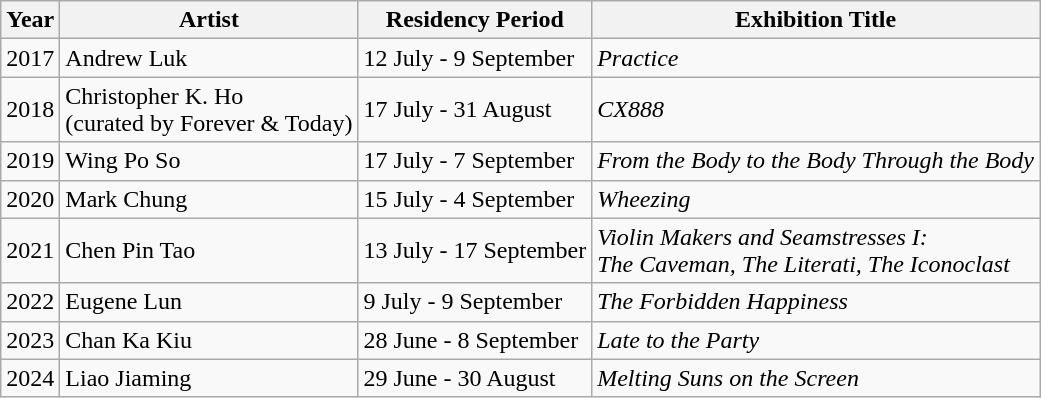<table class="wikitable">
<tr>
<th>Year</th>
<th>Artist</th>
<th>Residency Period</th>
<th>Exhibition Title</th>
</tr>
<tr>
<td>2017</td>
<td>Andrew Luk</td>
<td>12 July - 9 September</td>
<td><em>Practice</em> </td>
</tr>
<tr>
<td>2018</td>
<td>Christopher K. Ho<br>(curated by Forever & Today)</td>
<td>17 July - 31 August</td>
<td><em>CX888</em> </td>
</tr>
<tr>
<td>2019</td>
<td>Wing Po So</td>
<td>17 July - 7 September</td>
<td><em>From the Body to the Body Through the Body</em> </td>
</tr>
<tr>
<td>2020</td>
<td>Mark Chung</td>
<td>15 July - 4 September</td>
<td><em>Wheezing</em> </td>
</tr>
<tr>
<td>2021</td>
<td>Chen Pin Tao</td>
<td>13 July - 17 September</td>
<td><em>Violin Makers and Seamstresses I:</em><br><em>The Caveman, The Literati, The Iconoclast</em> </td>
</tr>
<tr>
<td>2022</td>
<td>Eugene Lun</td>
<td>9 July - 9 September</td>
<td><em>The Forbidden Happiness</em> </td>
</tr>
<tr>
<td>2023</td>
<td>Chan Ka Kiu</td>
<td>28 June - 8 September</td>
<td><em>Late to the Party</em> </td>
</tr>
<tr>
<td>2024</td>
<td>Liao Jiaming</td>
<td>29 June - 30 August</td>
<td><em>Melting Suns on the Screen</em></td>
</tr>
</table>
